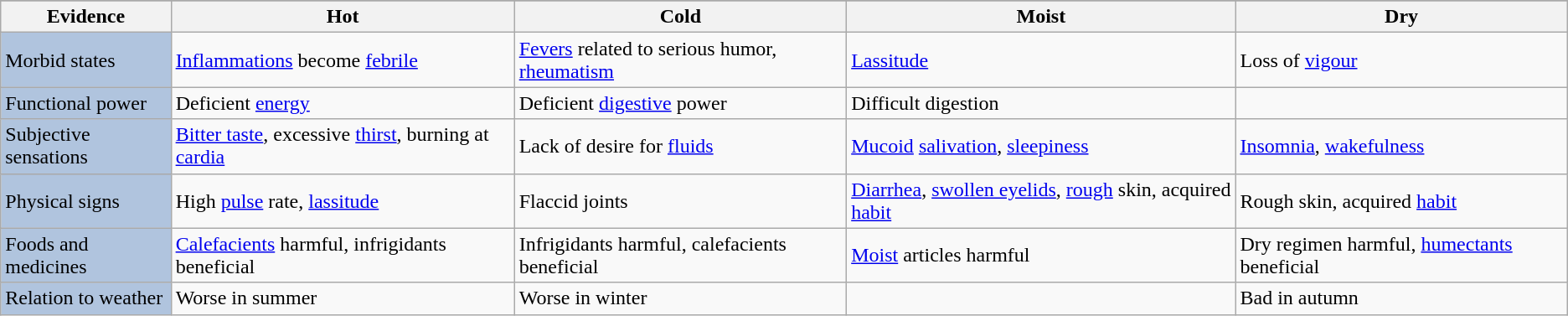<table class="wikitable">
<tr>
</tr>
<tr>
<th>Evidence</th>
<th>Hot</th>
<th>Cold</th>
<th>Moist</th>
<th>Dry</th>
</tr>
<tr>
<td style="background:#b0c4de;">Morbid states</td>
<td><a href='#'>Inflammations</a> become <a href='#'>febrile</a></td>
<td><a href='#'>Fevers</a> related to serious humor, <a href='#'>rheumatism</a></td>
<td><a href='#'>Lassitude</a></td>
<td>Loss of <a href='#'>vigour</a></td>
</tr>
<tr>
<td style="background:#b0c4de;">Functional power</td>
<td>Deficient <a href='#'>energy</a></td>
<td>Deficient <a href='#'>digestive</a> power</td>
<td>Difficult digestion</td>
<td></td>
</tr>
<tr>
<td style="background:#b0c4de;">Subjective sensations</td>
<td><a href='#'>Bitter taste</a>, excessive <a href='#'>thirst</a>, burning at <a href='#'>cardia</a></td>
<td>Lack of desire for <a href='#'>fluids</a></td>
<td><a href='#'>Mucoid</a> <a href='#'>salivation</a>, <a href='#'>sleepiness</a></td>
<td><a href='#'>Insomnia</a>, <a href='#'>wakefulness</a></td>
</tr>
<tr>
<td style="background:#b0c4de;">Physical signs</td>
<td>High <a href='#'>pulse</a> rate, <a href='#'>lassitude</a></td>
<td>Flaccid joints</td>
<td><a href='#'>Diarrhea</a>, <a href='#'>swollen eyelids</a>, <a href='#'>rough</a> skin, acquired <a href='#'>habit</a></td>
<td>Rough skin, acquired <a href='#'>habit</a></td>
</tr>
<tr>
<td style="background:#b0c4de;">Foods and medicines</td>
<td><a href='#'>Calefacients</a> harmful, infrigidants beneficial</td>
<td>Infrigidants harmful, calefacients beneficial</td>
<td><a href='#'>Moist</a> articles harmful</td>
<td>Dry regimen harmful, <a href='#'>humectants</a> beneficial</td>
</tr>
<tr>
<td style="background:#b0c4de;">Relation to weather</td>
<td>Worse in summer</td>
<td>Worse in winter</td>
<td></td>
<td>Bad in autumn</td>
</tr>
</table>
